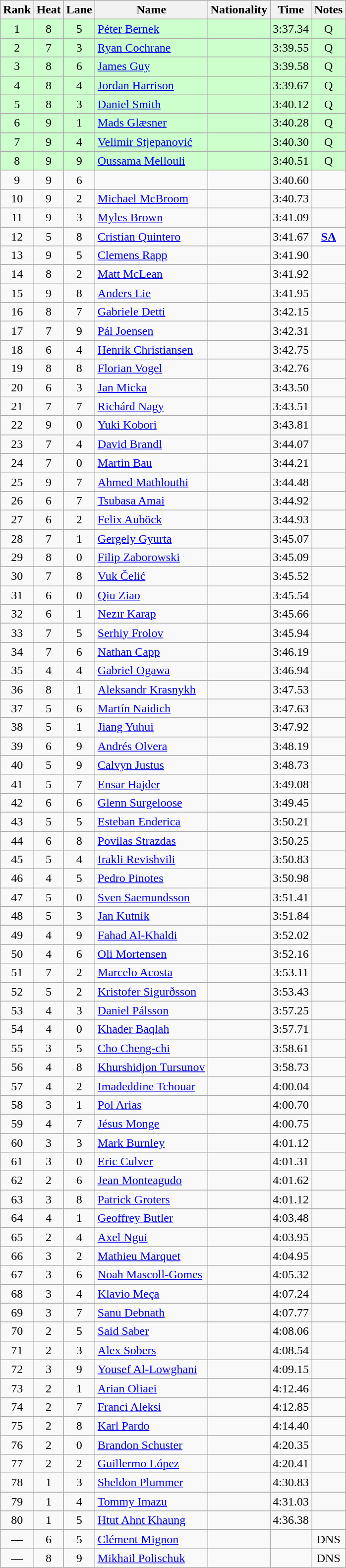<table class="wikitable sortable" style="text-align:center">
<tr>
<th>Rank</th>
<th>Heat</th>
<th>Lane</th>
<th>Name</th>
<th>Nationality</th>
<th>Time</th>
<th>Notes</th>
</tr>
<tr bgcolor=ccffcc>
<td>1</td>
<td>8</td>
<td>5</td>
<td align=left><a href='#'>Péter Bernek</a></td>
<td align=left></td>
<td>3:37.34</td>
<td>Q</td>
</tr>
<tr bgcolor=ccffcc>
<td>2</td>
<td>7</td>
<td>3</td>
<td align=left><a href='#'>Ryan Cochrane</a></td>
<td align=left></td>
<td>3:39.55</td>
<td>Q</td>
</tr>
<tr bgcolor=ccffcc>
<td>3</td>
<td>8</td>
<td>6</td>
<td align=left><a href='#'>James Guy</a></td>
<td align=left></td>
<td>3:39.58</td>
<td>Q</td>
</tr>
<tr bgcolor=ccffcc>
<td>4</td>
<td>8</td>
<td>4</td>
<td align=left><a href='#'>Jordan Harrison</a></td>
<td align=left></td>
<td>3:39.67</td>
<td>Q</td>
</tr>
<tr bgcolor=ccffcc>
<td>5</td>
<td>8</td>
<td>3</td>
<td align=left><a href='#'>Daniel Smith</a></td>
<td align=left></td>
<td>3:40.12</td>
<td>Q</td>
</tr>
<tr bgcolor=ccffcc>
<td>6</td>
<td>9</td>
<td>1</td>
<td align=left><a href='#'>Mads Glæsner</a></td>
<td align=left></td>
<td>3:40.28</td>
<td>Q</td>
</tr>
<tr bgcolor=ccffcc>
<td>7</td>
<td>9</td>
<td>4</td>
<td align=left><a href='#'>Velimir Stjepanović</a></td>
<td align=left></td>
<td>3:40.30</td>
<td>Q</td>
</tr>
<tr bgcolor=ccffcc>
<td>8</td>
<td>9</td>
<td>9</td>
<td align=left><a href='#'>Oussama Mellouli</a></td>
<td align=left></td>
<td>3:40.51</td>
<td>Q</td>
</tr>
<tr>
<td>9</td>
<td>9</td>
<td>6</td>
<td align=left></td>
<td align=left></td>
<td>3:40.60</td>
<td></td>
</tr>
<tr>
<td>10</td>
<td>9</td>
<td>2</td>
<td align=left><a href='#'>Michael McBroom</a></td>
<td align=left></td>
<td>3:40.73</td>
<td></td>
</tr>
<tr>
<td>11</td>
<td>9</td>
<td>3</td>
<td align=left><a href='#'>Myles Brown</a></td>
<td align=left></td>
<td>3:41.09</td>
<td></td>
</tr>
<tr>
<td>12</td>
<td>5</td>
<td>8</td>
<td align=left><a href='#'>Cristian Quintero</a></td>
<td align=left></td>
<td>3:41.67</td>
<td><strong><a href='#'>SA</a></strong></td>
</tr>
<tr>
<td>13</td>
<td>9</td>
<td>5</td>
<td align=left><a href='#'>Clemens Rapp</a></td>
<td align=left></td>
<td>3:41.90</td>
<td></td>
</tr>
<tr>
<td>14</td>
<td>8</td>
<td>2</td>
<td align=left><a href='#'>Matt McLean</a></td>
<td align=left></td>
<td>3:41.92</td>
<td></td>
</tr>
<tr>
<td>15</td>
<td>9</td>
<td>8</td>
<td align=left><a href='#'>Anders Lie</a></td>
<td align=left></td>
<td>3:41.95</td>
<td></td>
</tr>
<tr>
<td>16</td>
<td>8</td>
<td>7</td>
<td align=left><a href='#'>Gabriele Detti</a></td>
<td align=left></td>
<td>3:42.15</td>
<td></td>
</tr>
<tr>
<td>17</td>
<td>7</td>
<td>9</td>
<td align=left><a href='#'>Pál Joensen</a></td>
<td align=left></td>
<td>3:42.31</td>
</tr>
<tr>
<td>18</td>
<td>6</td>
<td>4</td>
<td align=left><a href='#'>Henrik Christiansen</a></td>
<td align=left></td>
<td>3:42.75</td>
<td></td>
</tr>
<tr>
<td>19</td>
<td>8</td>
<td>8</td>
<td align=left><a href='#'>Florian Vogel</a></td>
<td align=left></td>
<td>3:42.76</td>
<td></td>
</tr>
<tr>
<td>20</td>
<td>6</td>
<td>3</td>
<td align=left><a href='#'>Jan Micka</a></td>
<td align=left></td>
<td>3:43.50</td>
<td></td>
</tr>
<tr>
<td>21</td>
<td>7</td>
<td>7</td>
<td align=left><a href='#'>Richárd Nagy</a></td>
<td align=left></td>
<td>3:43.51</td>
<td></td>
</tr>
<tr>
<td>22</td>
<td>9</td>
<td>0</td>
<td align=left><a href='#'>Yuki Kobori</a></td>
<td align=left></td>
<td>3:43.81</td>
<td></td>
</tr>
<tr>
<td>23</td>
<td>7</td>
<td>4</td>
<td align=left><a href='#'>David Brandl</a></td>
<td align=left></td>
<td>3:44.07</td>
<td></td>
</tr>
<tr>
<td>24</td>
<td>7</td>
<td>0</td>
<td align=left><a href='#'>Martin Bau</a></td>
<td align=left></td>
<td>3:44.21</td>
<td></td>
</tr>
<tr>
<td>25</td>
<td>9</td>
<td>7</td>
<td align=left><a href='#'>Ahmed Mathlouthi</a></td>
<td align=left></td>
<td>3:44.48</td>
<td></td>
</tr>
<tr>
<td>26</td>
<td>6</td>
<td>7</td>
<td align=left><a href='#'>Tsubasa Amai</a></td>
<td align=left></td>
<td>3:44.92</td>
<td></td>
</tr>
<tr>
<td>27</td>
<td>6</td>
<td>2</td>
<td align=left><a href='#'>Felix Auböck</a></td>
<td align=left></td>
<td>3:44.93</td>
<td></td>
</tr>
<tr>
<td>28</td>
<td>7</td>
<td>1</td>
<td align=left><a href='#'>Gergely Gyurta</a></td>
<td align=left></td>
<td>3:45.07</td>
<td></td>
</tr>
<tr>
<td>29</td>
<td>8</td>
<td>0</td>
<td align=left><a href='#'>Filip Zaborowski</a></td>
<td align=left></td>
<td>3:45.09</td>
<td></td>
</tr>
<tr>
<td>30</td>
<td>7</td>
<td>8</td>
<td align=left><a href='#'>Vuk Čelić</a></td>
<td align=left></td>
<td>3:45.52</td>
<td></td>
</tr>
<tr>
<td>31</td>
<td>6</td>
<td>0</td>
<td align=left><a href='#'>Qiu Ziao</a></td>
<td align=left></td>
<td>3:45.54</td>
<td></td>
</tr>
<tr>
<td>32</td>
<td>6</td>
<td>1</td>
<td align=left><a href='#'>Nezır Karap</a></td>
<td align=left></td>
<td>3:45.66</td>
<td></td>
</tr>
<tr>
<td>33</td>
<td>7</td>
<td>5</td>
<td align=left><a href='#'>Serhiy Frolov</a></td>
<td align=left></td>
<td>3:45.94</td>
<td></td>
</tr>
<tr>
<td>34</td>
<td>7</td>
<td>6</td>
<td align=left><a href='#'>Nathan Capp</a></td>
<td align=left></td>
<td>3:46.19</td>
<td></td>
</tr>
<tr>
<td>35</td>
<td>4</td>
<td>4</td>
<td align=left><a href='#'>Gabriel Ogawa</a></td>
<td align=left></td>
<td>3:46.94</td>
<td></td>
</tr>
<tr>
<td>36</td>
<td>8</td>
<td>1</td>
<td align=left><a href='#'>Aleksandr Krasnykh</a></td>
<td align=left></td>
<td>3:47.53</td>
<td></td>
</tr>
<tr>
<td>37</td>
<td>5</td>
<td>6</td>
<td align=left><a href='#'>Martín Naidich</a></td>
<td align=left></td>
<td>3:47.63</td>
<td></td>
</tr>
<tr>
<td>38</td>
<td>5</td>
<td>1</td>
<td align=left><a href='#'>Jiang Yuhui</a></td>
<td align=left></td>
<td>3:47.92</td>
<td></td>
</tr>
<tr>
<td>39</td>
<td>6</td>
<td>9</td>
<td align=left><a href='#'>Andrés Olvera</a></td>
<td align=left></td>
<td>3:48.19</td>
<td></td>
</tr>
<tr>
<td>40</td>
<td>5</td>
<td>9</td>
<td align=left><a href='#'>Calvyn Justus</a></td>
<td align=left></td>
<td>3:48.73</td>
<td></td>
</tr>
<tr>
<td>41</td>
<td>5</td>
<td>7</td>
<td align=left><a href='#'>Ensar Hajder</a></td>
<td align=left></td>
<td>3:49.08</td>
<td></td>
</tr>
<tr>
<td>42</td>
<td>6</td>
<td>6</td>
<td align=left><a href='#'>Glenn Surgeloose</a></td>
<td align=left></td>
<td>3:49.45</td>
<td></td>
</tr>
<tr>
<td>43</td>
<td>5</td>
<td>5</td>
<td align=left><a href='#'>Esteban Enderica</a></td>
<td align=left></td>
<td>3:50.21</td>
<td></td>
</tr>
<tr>
<td>44</td>
<td>6</td>
<td>8</td>
<td align=left><a href='#'>Povilas Strazdas</a></td>
<td align=left></td>
<td>3:50.25</td>
<td></td>
</tr>
<tr>
<td>45</td>
<td>5</td>
<td>4</td>
<td align=left><a href='#'>Irakli Revishvili</a></td>
<td align=left></td>
<td>3:50.83</td>
<td></td>
</tr>
<tr>
<td>46</td>
<td>4</td>
<td>5</td>
<td align=left><a href='#'>Pedro Pinotes</a></td>
<td align=left></td>
<td>3:50.98</td>
<td></td>
</tr>
<tr>
<td>47</td>
<td>5</td>
<td>0</td>
<td align=left><a href='#'>Sven Saemundsson</a></td>
<td align=left></td>
<td>3:51.41</td>
<td></td>
</tr>
<tr>
<td>48</td>
<td>5</td>
<td>3</td>
<td align=left><a href='#'>Jan Kutnik</a></td>
<td align=left></td>
<td>3:51.84</td>
<td></td>
</tr>
<tr>
<td>49</td>
<td>4</td>
<td>9</td>
<td align=left><a href='#'>Fahad Al-Khaldi</a></td>
<td align=left></td>
<td>3:52.02</td>
<td></td>
</tr>
<tr>
<td>50</td>
<td>4</td>
<td>6</td>
<td align=left><a href='#'>Oli Mortensen</a></td>
<td align=left></td>
<td>3:52.16</td>
<td></td>
</tr>
<tr>
<td>51</td>
<td>7</td>
<td>2</td>
<td align=left><a href='#'>Marcelo Acosta</a></td>
<td align=left></td>
<td>3:53.11</td>
<td></td>
</tr>
<tr>
<td>52</td>
<td>5</td>
<td>2</td>
<td align=left><a href='#'>Kristofer Sigurðsson</a></td>
<td align=left></td>
<td>3:53.43</td>
<td></td>
</tr>
<tr>
<td>53</td>
<td>4</td>
<td>3</td>
<td align=left><a href='#'>Daniel Pálsson</a></td>
<td align=left></td>
<td>3:57.25</td>
<td></td>
</tr>
<tr>
<td>54</td>
<td>4</td>
<td>0</td>
<td align=left><a href='#'>Khader Baqlah</a></td>
<td align=left></td>
<td>3:57.71</td>
<td></td>
</tr>
<tr>
<td>55</td>
<td>3</td>
<td>5</td>
<td align=left><a href='#'>Cho Cheng-chi</a></td>
<td align=left></td>
<td>3:58.61</td>
<td></td>
</tr>
<tr>
<td>56</td>
<td>4</td>
<td>8</td>
<td align=left><a href='#'>Khurshidjon Tursunov</a></td>
<td align=left></td>
<td>3:58.73</td>
<td></td>
</tr>
<tr>
<td>57</td>
<td>4</td>
<td>2</td>
<td align=left><a href='#'>Imadeddine Tchouar</a></td>
<td align=left></td>
<td>4:00.04</td>
<td></td>
</tr>
<tr>
<td>58</td>
<td>3</td>
<td>1</td>
<td align=left><a href='#'>Pol Arias</a></td>
<td align=left></td>
<td>4:00.70</td>
<td></td>
</tr>
<tr>
<td>59</td>
<td>4</td>
<td>7</td>
<td align=left><a href='#'>Jésus Monge</a></td>
<td align=left></td>
<td>4:00.75</td>
<td></td>
</tr>
<tr>
<td>60</td>
<td>3</td>
<td>3</td>
<td align=left><a href='#'>Mark Burnley</a></td>
<td align=left></td>
<td>4:01.12</td>
<td></td>
</tr>
<tr>
<td>61</td>
<td>3</td>
<td>0</td>
<td align=left><a href='#'>Eric Culver</a></td>
<td align=left></td>
<td>4:01.31</td>
<td></td>
</tr>
<tr>
<td>62</td>
<td>2</td>
<td>6</td>
<td align=left><a href='#'>Jean Monteagudo</a></td>
<td align=left></td>
<td>4:01.62</td>
<td></td>
</tr>
<tr>
<td>63</td>
<td>3</td>
<td>8</td>
<td align=left><a href='#'>Patrick Groters</a></td>
<td align=left></td>
<td>4:01.12</td>
<td></td>
</tr>
<tr>
<td>64</td>
<td>4</td>
<td>1</td>
<td align=left><a href='#'>Geoffrey Butler</a></td>
<td align=left></td>
<td>4:03.48</td>
<td></td>
</tr>
<tr>
<td>65</td>
<td>2</td>
<td>4</td>
<td align=left><a href='#'>Axel Ngui</a></td>
<td align=left></td>
<td>4:03.95</td>
<td></td>
</tr>
<tr>
<td>66</td>
<td>3</td>
<td>2</td>
<td align=left><a href='#'>Mathieu Marquet</a></td>
<td align=left></td>
<td>4:04.95</td>
<td></td>
</tr>
<tr>
<td>67</td>
<td>3</td>
<td>6</td>
<td align=left><a href='#'>Noah Mascoll-Gomes</a></td>
<td align=left></td>
<td>4:05.32</td>
<td></td>
</tr>
<tr>
<td>68</td>
<td>3</td>
<td>4</td>
<td align=left><a href='#'>Klavio Meça</a></td>
<td align=left></td>
<td>4:07.24</td>
<td></td>
</tr>
<tr>
<td>69</td>
<td>3</td>
<td>7</td>
<td align=left><a href='#'>Sanu Debnath</a></td>
<td align=left></td>
<td>4:07.77</td>
<td></td>
</tr>
<tr>
<td>70</td>
<td>2</td>
<td>5</td>
<td align=left><a href='#'>Said Saber</a></td>
<td align=left></td>
<td>4:08.06</td>
<td></td>
</tr>
<tr>
<td>71</td>
<td>2</td>
<td>3</td>
<td align=left><a href='#'>Alex Sobers</a></td>
<td align=left></td>
<td>4:08.54</td>
<td></td>
</tr>
<tr>
<td>72</td>
<td>3</td>
<td>9</td>
<td align=left><a href='#'>Yousef Al-Lowghani</a></td>
<td align=left></td>
<td>4:09.15</td>
<td></td>
</tr>
<tr>
<td>73</td>
<td>2</td>
<td>1</td>
<td align=left><a href='#'>Arian Oliaei</a></td>
<td align=left></td>
<td>4:12.46</td>
<td></td>
</tr>
<tr>
<td>74</td>
<td>2</td>
<td>7</td>
<td align=left><a href='#'>Franci Aleksi</a></td>
<td align=left></td>
<td>4:12.85</td>
<td></td>
</tr>
<tr>
<td>75</td>
<td>2</td>
<td>8</td>
<td align=left><a href='#'>Karl Pardo</a></td>
<td align=left></td>
<td>4:14.40</td>
<td></td>
</tr>
<tr>
<td>76</td>
<td>2</td>
<td>0</td>
<td align=left><a href='#'>Brandon Schuster</a></td>
<td align=left></td>
<td>4:20.35</td>
<td></td>
</tr>
<tr>
<td>77</td>
<td>2</td>
<td>2</td>
<td align=left><a href='#'>Guillermo López</a></td>
<td align=left></td>
<td>4:20.41</td>
<td></td>
</tr>
<tr>
<td>78</td>
<td>1</td>
<td>3</td>
<td align=left><a href='#'>Sheldon Plummer</a></td>
<td align=left></td>
<td>4:30.83</td>
<td></td>
</tr>
<tr>
<td>79</td>
<td>1</td>
<td>4</td>
<td align=left><a href='#'>Tommy Imazu</a></td>
<td align=left></td>
<td>4:31.03</td>
<td></td>
</tr>
<tr>
<td>80</td>
<td>1</td>
<td>5</td>
<td align=left><a href='#'>Htut Ahnt Khaung</a></td>
<td align=left></td>
<td>4:36.38</td>
<td></td>
</tr>
<tr>
<td>—</td>
<td>6</td>
<td>5</td>
<td align=left><a href='#'>Clément Mignon</a></td>
<td align=left></td>
<td></td>
<td>DNS</td>
</tr>
<tr>
<td>—</td>
<td>8</td>
<td>9</td>
<td align=left><a href='#'>Mikhail Polischuk</a></td>
<td align=left></td>
<td></td>
<td>DNS</td>
</tr>
</table>
